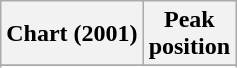<table class="wikitable sortable plainrowheaders" style="text-align:center">
<tr>
<th scope="col">Chart (2001)</th>
<th scope="col">Peak<br> position</th>
</tr>
<tr>
</tr>
<tr>
</tr>
<tr>
</tr>
</table>
